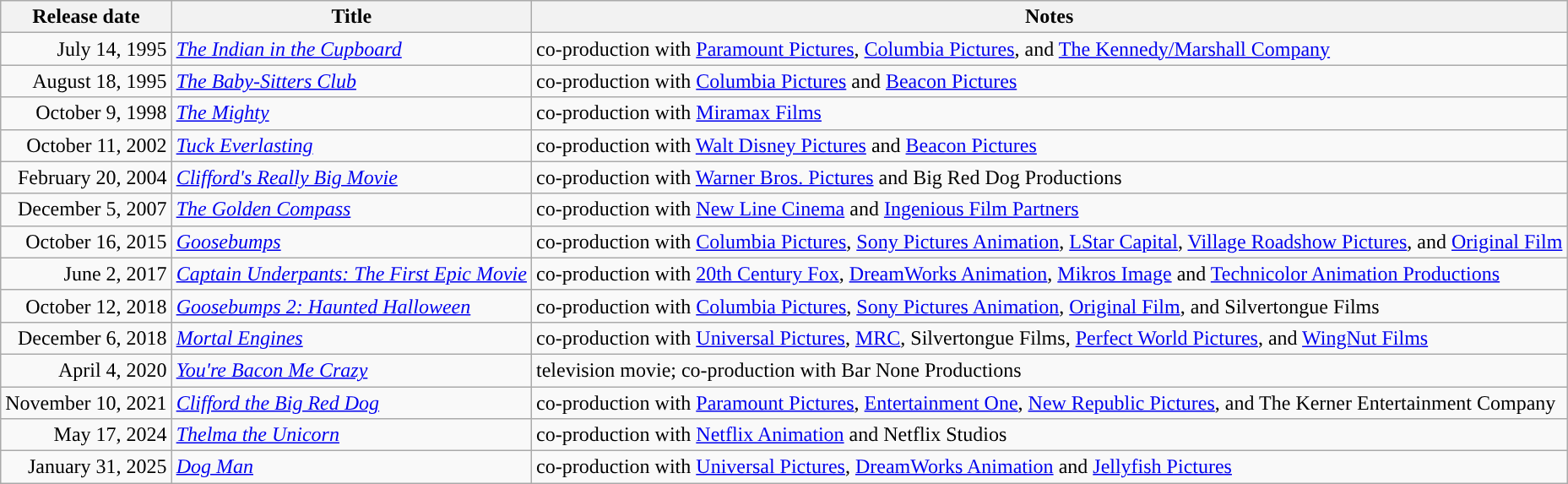<table class="wikitable sortable">
<tr>
<th>Release date</th>
<th>Title</th>
<th>Notes</th>
</tr>
<tr>
<td style="text-align:right;">July 14, 1995</td>
<td><em><a href='#'>The Indian in the Cupboard</a></em></td>
<td>co-production with <a href='#'>Paramount Pictures</a>, <a href='#'>Columbia Pictures</a>, and <a href='#'>The Kennedy/Marshall Company</a></td>
</tr>
<tr>
<td style="text-align:right;">August 18, 1995</td>
<td><em><a href='#'>The Baby-Sitters Club</a></em></td>
<td>co-production with <a href='#'>Columbia Pictures</a> and <a href='#'>Beacon Pictures</a></td>
</tr>
<tr>
<td style="text-align:right;">October 9, 1998</td>
<td><em><a href='#'>The Mighty</a></em></td>
<td>co-production with <a href='#'>Miramax Films</a></td>
</tr>
<tr>
<td style="text-align:right;">October 11, 2002</td>
<td><em><a href='#'>Tuck Everlasting</a></em></td>
<td>co-production with <a href='#'>Walt Disney Pictures</a> and <a href='#'>Beacon Pictures</a></td>
</tr>
<tr>
<td style="text-align:right;">February 20, 2004</td>
<td><em><a href='#'>Clifford's Really Big Movie</a></em></td>
<td>co-production with <a href='#'>Warner Bros. Pictures</a> and Big Red Dog Productions</td>
</tr>
<tr>
<td style="text-align:right;">December 5, 2007</td>
<td><em><a href='#'>The Golden Compass</a></em></td>
<td>co-production with <a href='#'>New Line Cinema</a> and <a href='#'>Ingenious Film Partners</a></td>
</tr>
<tr>
<td style="text-align:right;">October 16, 2015</td>
<td><em><a href='#'>Goosebumps</a></em></td>
<td>co-production with <a href='#'>Columbia Pictures</a>, <a href='#'>Sony Pictures Animation</a>, <a href='#'>LStar Capital</a>, <a href='#'>Village Roadshow Pictures</a>, and <a href='#'>Original Film</a></td>
</tr>
<tr>
<td style="text-align:right;">June 2, 2017</td>
<td><em><a href='#'>Captain Underpants: The First Epic Movie</a></em></td>
<td>co-production with <a href='#'>20th Century Fox</a>, <a href='#'>DreamWorks Animation</a>, <a href='#'>Mikros Image</a> and <a href='#'>Technicolor Animation Productions</a></td>
</tr>
<tr>
<td style="text-align:right;">October 12, 2018</td>
<td><em><a href='#'>Goosebumps 2: Haunted Halloween</a></em></td>
<td>co-production with <a href='#'>Columbia Pictures</a>, <a href='#'>Sony Pictures Animation</a>, <a href='#'>Original Film</a>, and Silvertongue Films</td>
</tr>
<tr>
<td style="text-align:right;">December 6, 2018</td>
<td><em><a href='#'>Mortal Engines</a></em></td>
<td>co-production with <a href='#'>Universal Pictures</a>, <a href='#'>MRC</a>, Silvertongue Films, <a href='#'>Perfect World Pictures</a>, and <a href='#'>WingNut Films</a></td>
</tr>
<tr>
<td style="text-align:right;">April 4, 2020</td>
<td><em><a href='#'>You're Bacon Me Crazy</a></em></td>
<td>television movie; co-production with Bar None Productions</td>
</tr>
<tr>
<td style="text-align:right;">November 10, 2021</td>
<td><em><a href='#'>Clifford the Big Red Dog</a></em></td>
<td>co-production with <a href='#'>Paramount Pictures</a>, <a href='#'>Entertainment One</a>, <a href='#'>New Republic Pictures</a>, and The Kerner Entertainment Company</td>
</tr>
<tr>
<td style="text-align:right;">May 17, 2024</td>
<td><em><a href='#'>Thelma the Unicorn</a></em></td>
<td>co-production with <a href='#'>Netflix Animation</a> and Netflix Studios</td>
</tr>
<tr>
<td style="text-align:right;">January 31, 2025</td>
<td><em><a href='#'>Dog Man</a></em></td>
<td>co-production with <a href='#'>Universal Pictures</a>, <a href='#'>DreamWorks Animation</a> and <a href='#'>Jellyfish Pictures</a></td>
</tr>
</table>
